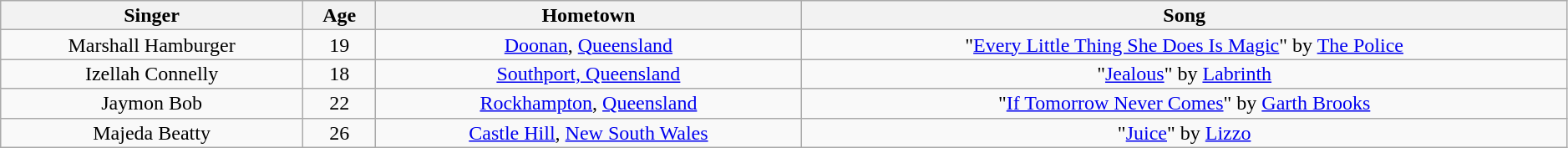<table class="wikitable plainrowheaders" style="text-align:center; line-height:16px; width:99%;">
<tr>
<th scope="col">Singer</th>
<th>Age</th>
<th>Hometown</th>
<th scope="col">Song</th>
</tr>
<tr>
<td>Marshall Hamburger</td>
<td>19</td>
<td><a href='#'>Doonan</a>, <a href='#'>Queensland</a></td>
<td>"<a href='#'>Every Little Thing She Does Is Magic</a>" by <a href='#'>The Police</a></td>
</tr>
<tr>
<td>Izellah Connelly</td>
<td>18</td>
<td><a href='#'>Southport, Queensland</a></td>
<td>"<a href='#'>Jealous</a>" by <a href='#'>Labrinth</a></td>
</tr>
<tr>
<td>Jaymon Bob</td>
<td>22</td>
<td><a href='#'>Rockhampton</a>, <a href='#'>Queensland</a></td>
<td>"<a href='#'>If Tomorrow Never Comes</a>" by <a href='#'>Garth Brooks</a></td>
</tr>
<tr>
<td>Majeda Beatty</td>
<td>26</td>
<td><a href='#'>Castle Hill</a>, <a href='#'>New South Wales</a></td>
<td>"<a href='#'>Juice</a>" by <a href='#'>Lizzo</a></td>
</tr>
</table>
